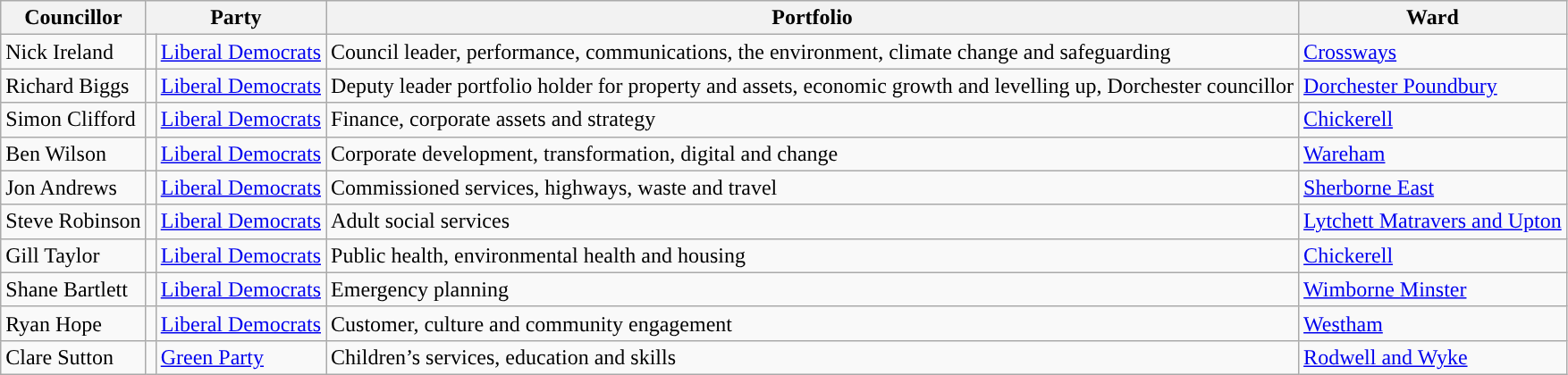<table class="wikitable">
<tr>
<th>Councillor</th>
<th colspan="2">Party</th>
<th>Portfolio</th>
<th>Ward</th>
</tr>
<tr>
<td>Nick Ireland</td>
<td></td>
<td><a href='#'>Liberal Democrats</a></td>
<td>Council leader, performance, communications, the environment, climate change and safeguarding</td>
<td><a href='#'>Crossways</a></td>
</tr>
<tr>
<td>Richard Biggs</td>
<td></td>
<td><a href='#'>Liberal Democrats</a></td>
<td>Deputy leader portfolio holder for property and assets, economic growth and levelling up, Dorchester councillor</td>
<td><a href='#'>Dorchester Poundbury</a></td>
</tr>
<tr>
<td>Simon Clifford</td>
<td></td>
<td><a href='#'>Liberal Democrats</a></td>
<td>Finance, corporate assets and strategy</td>
<td><a href='#'>Chickerell</a></td>
</tr>
<tr>
<td>Ben Wilson</td>
<td></td>
<td><a href='#'>Liberal Democrats</a></td>
<td>Corporate development, transformation, digital and change</td>
<td><a href='#'>Wareham</a></td>
</tr>
<tr>
<td>Jon Andrews</td>
<td></td>
<td><a href='#'>Liberal Democrats</a></td>
<td>Commissioned services, highways, waste and travel</td>
<td><a href='#'>Sherborne East</a></td>
</tr>
<tr>
<td>Steve Robinson</td>
<td></td>
<td><a href='#'>Liberal Democrats</a></td>
<td>Adult social services</td>
<td><a href='#'>Lytchett Matravers and Upton</a></td>
</tr>
<tr>
<td>Gill Taylor</td>
<td></td>
<td><a href='#'>Liberal Democrats</a></td>
<td>Public health, environmental health and housing</td>
<td><a href='#'>Chickerell</a></td>
</tr>
<tr>
<td>Shane Bartlett</td>
<td></td>
<td><a href='#'>Liberal Democrats</a></td>
<td>Emergency planning</td>
<td><a href='#'>Wimborne Minster</a></td>
</tr>
<tr>
<td>Ryan Hope</td>
<td></td>
<td><a href='#'>Liberal Democrats</a></td>
<td>Customer, culture and community engagement</td>
<td><a href='#'>Westham</a></td>
</tr>
<tr>
<td>Clare Sutton</td>
<td></td>
<td><a href='#'>Green Party</a></td>
<td>Children’s services, education and skills</td>
<td><a href='#'>Rodwell and Wyke</a></td>
</tr>
</table>
